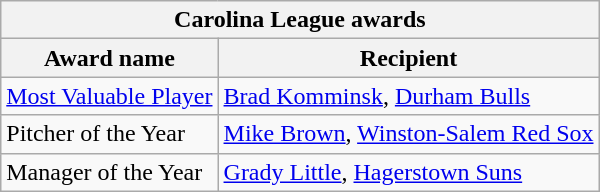<table class="wikitable">
<tr>
<th colspan="2">Carolina League awards</th>
</tr>
<tr>
<th>Award name</th>
<th>Recipient</th>
</tr>
<tr>
<td><a href='#'>Most Valuable Player</a></td>
<td><a href='#'>Brad Komminsk</a>, <a href='#'>Durham Bulls</a></td>
</tr>
<tr>
<td>Pitcher of the Year</td>
<td><a href='#'>Mike Brown</a>, <a href='#'>Winston-Salem Red Sox</a></td>
</tr>
<tr>
<td>Manager of the Year</td>
<td><a href='#'>Grady Little</a>, <a href='#'>Hagerstown Suns</a></td>
</tr>
</table>
